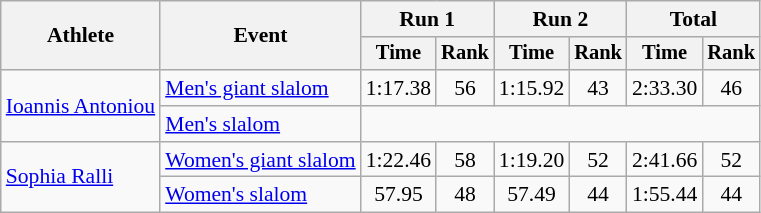<table class="wikitable" style="font-size:90%">
<tr>
<th rowspan=2>Athlete</th>
<th rowspan=2>Event</th>
<th colspan=2>Run 1</th>
<th colspan=2>Run 2</th>
<th colspan=2>Total</th>
</tr>
<tr style="font-size:95%">
<th>Time</th>
<th>Rank</th>
<th>Time</th>
<th>Rank</th>
<th>Time</th>
<th>Rank</th>
</tr>
<tr align=center>
<td align=left rowspan=2><a href='#'>Ioannis Antoniou</a></td>
<td align=left><a href='#'>Men's giant slalom</a></td>
<td>1:17.38</td>
<td>56</td>
<td>1:15.92</td>
<td>43</td>
<td>2:33.30</td>
<td>46</td>
</tr>
<tr align=center>
<td align=left><a href='#'>Men's slalom</a></td>
<td colspan=6></td>
</tr>
<tr align=center>
<td align=left rowspan=2><a href='#'>Sophia Ralli</a></td>
<td align=left><a href='#'>Women's giant slalom</a></td>
<td>1:22.46</td>
<td>58</td>
<td>1:19.20</td>
<td>52</td>
<td>2:41.66</td>
<td>52</td>
</tr>
<tr align=center>
<td align=left><a href='#'>Women's slalom</a></td>
<td>57.95</td>
<td>48</td>
<td>57.49</td>
<td>44</td>
<td>1:55.44</td>
<td>44</td>
</tr>
</table>
